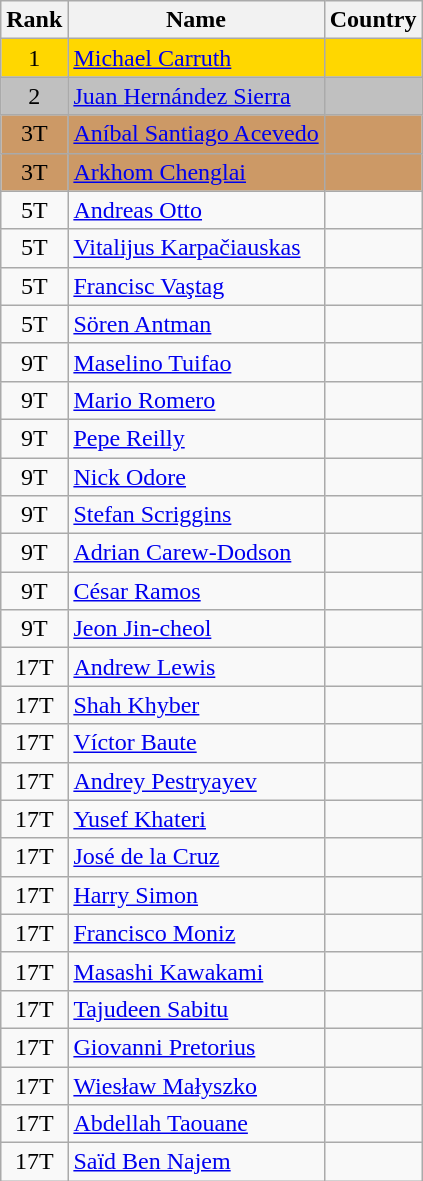<table class="wikitable sortable" style="text-align:center">
<tr>
<th>Rank</th>
<th>Name</th>
<th>Country</th>
</tr>
<tr bgcolor=gold>
<td>1</td>
<td align="left"><a href='#'>Michael Carruth</a></td>
<td align="left"></td>
</tr>
<tr bgcolor=silver>
<td>2</td>
<td align="left"><a href='#'>Juan Hernández Sierra</a></td>
<td align="left"></td>
</tr>
<tr bgcolor=#CC9966>
<td>3T</td>
<td align="left"><a href='#'>Aníbal Santiago Acevedo</a></td>
<td align="left"></td>
</tr>
<tr bgcolor=#CC9966>
<td>3T</td>
<td align="left"><a href='#'>Arkhom Chenglai</a></td>
<td align="left"></td>
</tr>
<tr>
<td>5T</td>
<td align="left"><a href='#'>Andreas Otto</a></td>
<td align="left"></td>
</tr>
<tr>
<td>5T</td>
<td align="left"><a href='#'>Vitalijus Karpačiauskas</a></td>
<td align="left"></td>
</tr>
<tr>
<td>5T</td>
<td align="left"><a href='#'>Francisc Vaştag</a></td>
<td align="left"></td>
</tr>
<tr>
<td>5T</td>
<td align="left"><a href='#'>Sören Antman</a></td>
<td align="left"></td>
</tr>
<tr>
<td>9T</td>
<td align="left"><a href='#'>Maselino Tuifao</a></td>
<td align="left"></td>
</tr>
<tr>
<td>9T</td>
<td align="left"><a href='#'>Mario Romero</a></td>
<td align="left"></td>
</tr>
<tr>
<td>9T</td>
<td align="left"><a href='#'>Pepe Reilly</a></td>
<td align="left"></td>
</tr>
<tr>
<td>9T</td>
<td align="left"><a href='#'>Nick Odore</a></td>
<td align="left"></td>
</tr>
<tr>
<td>9T</td>
<td align="left"><a href='#'>Stefan Scriggins</a></td>
<td align="left"></td>
</tr>
<tr>
<td>9T</td>
<td align="left"><a href='#'>Adrian Carew-Dodson</a></td>
<td align="left"></td>
</tr>
<tr>
<td>9T</td>
<td align="left"><a href='#'>César Ramos</a></td>
<td align="left"></td>
</tr>
<tr>
<td>9T</td>
<td align="left"><a href='#'>Jeon Jin-cheol</a></td>
<td align="left"></td>
</tr>
<tr>
<td>17T</td>
<td align="left"><a href='#'>Andrew Lewis</a></td>
<td align="left"></td>
</tr>
<tr>
<td>17T</td>
<td align="left"><a href='#'>Shah Khyber</a></td>
<td align="left"></td>
</tr>
<tr>
<td>17T</td>
<td align="left"><a href='#'>Víctor Baute</a></td>
<td align="left"></td>
</tr>
<tr>
<td>17T</td>
<td align="left"><a href='#'>Andrey Pestryayev</a></td>
<td align="left"></td>
</tr>
<tr>
<td>17T</td>
<td align="left"><a href='#'>Yusef Khateri</a></td>
<td align="left"></td>
</tr>
<tr>
<td>17T</td>
<td align="left"><a href='#'>José de la Cruz</a></td>
<td align="left"></td>
</tr>
<tr>
<td>17T</td>
<td align="left"><a href='#'>Harry Simon</a></td>
<td align="left"></td>
</tr>
<tr>
<td>17T</td>
<td align="left"><a href='#'>Francisco Moniz</a></td>
<td align="left"></td>
</tr>
<tr>
<td>17T</td>
<td align="left"><a href='#'>Masashi Kawakami</a></td>
<td align="left"></td>
</tr>
<tr>
<td>17T</td>
<td align="left"><a href='#'>Tajudeen Sabitu</a></td>
<td align="left"></td>
</tr>
<tr>
<td>17T</td>
<td align="left"><a href='#'>Giovanni Pretorius</a></td>
<td align="left"></td>
</tr>
<tr>
<td>17T</td>
<td align="left"><a href='#'>Wiesław Małyszko</a></td>
<td align="left"></td>
</tr>
<tr>
<td>17T</td>
<td align="left"><a href='#'>Abdellah Taouane</a></td>
<td align="left"></td>
</tr>
<tr>
<td>17T</td>
<td align="left"><a href='#'>Saïd Ben Najem</a></td>
<td align="left"></td>
</tr>
</table>
